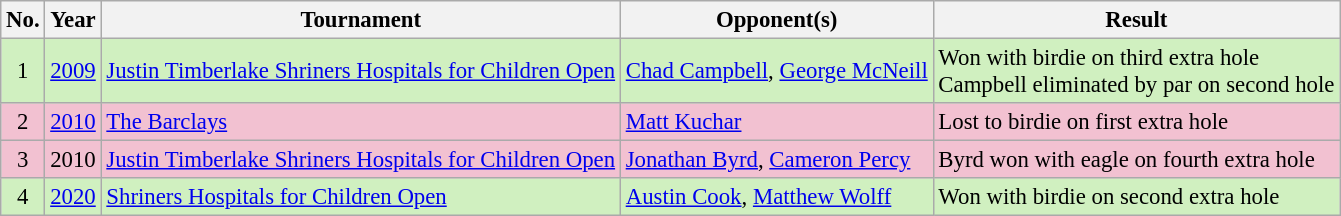<table class="wikitable" style="font-size:95%;">
<tr>
<th>No.</th>
<th>Year</th>
<th>Tournament</th>
<th>Opponent(s)</th>
<th>Result</th>
</tr>
<tr style="background:#D0F0C0;">
<td align=center>1</td>
<td><a href='#'>2009</a></td>
<td><a href='#'>Justin Timberlake Shriners Hospitals for Children Open</a></td>
<td> <a href='#'>Chad Campbell</a>,  <a href='#'>George McNeill</a></td>
<td>Won with birdie on third extra hole<br>Campbell eliminated by par on second hole</td>
</tr>
<tr style="background:#F2C1D1;">
<td align=center>2</td>
<td><a href='#'>2010</a></td>
<td><a href='#'>The Barclays</a></td>
<td> <a href='#'>Matt Kuchar</a></td>
<td>Lost to birdie on first extra hole</td>
</tr>
<tr style="background:#F2C1D1;">
<td align=center>3</td>
<td>2010</td>
<td><a href='#'>Justin Timberlake Shriners Hospitals for Children Open</a></td>
<td> <a href='#'>Jonathan Byrd</a>,  <a href='#'>Cameron Percy</a></td>
<td>Byrd won with eagle on fourth extra hole</td>
</tr>
<tr style="background:#D0F0C0;">
<td align=center>4</td>
<td><a href='#'>2020</a></td>
<td><a href='#'>Shriners Hospitals for Children Open</a></td>
<td> <a href='#'>Austin Cook</a>,  <a href='#'>Matthew Wolff</a></td>
<td>Won with birdie on second extra hole</td>
</tr>
</table>
